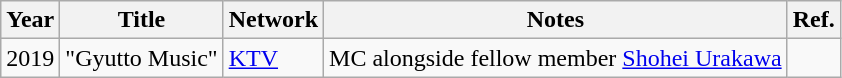<table class="wikitable">
<tr>
<th>Year</th>
<th>Title</th>
<th>Network</th>
<th>Notes</th>
<th>Ref.</th>
</tr>
<tr>
<td>2019</td>
<td>"Gyutto Music"</td>
<td><a href='#'>KTV</a></td>
<td>MC alongside fellow member <a href='#'>Shohei Urakawa</a></td>
<td></td>
</tr>
</table>
